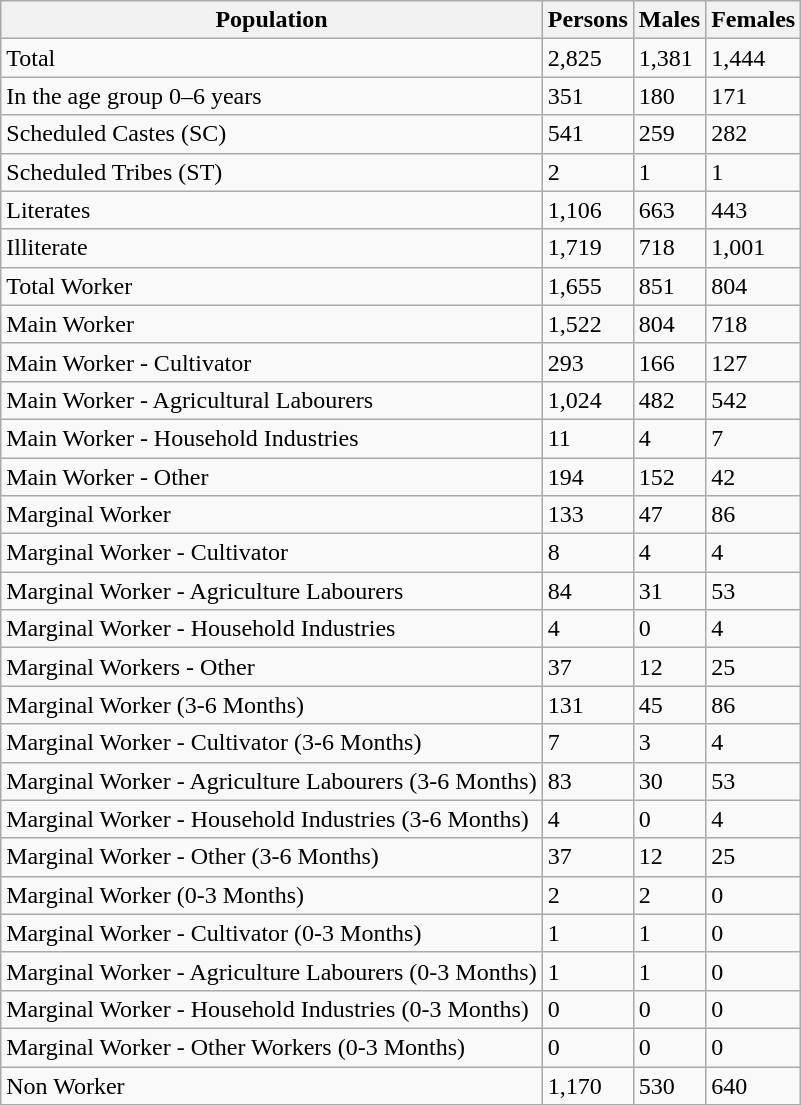<table class="wikitable">
<tr>
<th>Population</th>
<th>Persons</th>
<th>Males</th>
<th>Females</th>
</tr>
<tr>
<td>Total</td>
<td>2,825</td>
<td>1,381</td>
<td>1,444</td>
</tr>
<tr>
<td>In the age group 0–6 years</td>
<td>351</td>
<td>180</td>
<td>171</td>
</tr>
<tr>
<td>Scheduled Castes (SC)</td>
<td>541</td>
<td>259</td>
<td>282</td>
</tr>
<tr>
<td>Scheduled Tribes (ST)</td>
<td>2</td>
<td>1</td>
<td>1</td>
</tr>
<tr>
<td>Literates</td>
<td>1,106</td>
<td>663</td>
<td>443</td>
</tr>
<tr>
<td>Illiterate</td>
<td>1,719</td>
<td>718</td>
<td>1,001</td>
</tr>
<tr>
<td>Total Worker</td>
<td>1,655</td>
<td>851</td>
<td>804</td>
</tr>
<tr>
<td>Main Worker</td>
<td>1,522</td>
<td>804</td>
<td>718</td>
</tr>
<tr>
<td>Main Worker - Cultivator</td>
<td>293</td>
<td>166</td>
<td>127</td>
</tr>
<tr>
<td>Main Worker - Agricultural Labourers</td>
<td>1,024</td>
<td>482</td>
<td>542</td>
</tr>
<tr>
<td>Main Worker - Household Industries</td>
<td>11</td>
<td>4</td>
<td>7</td>
</tr>
<tr>
<td>Main Worker - Other</td>
<td>194</td>
<td>152</td>
<td>42</td>
</tr>
<tr>
<td>Marginal Worker</td>
<td>133</td>
<td>47</td>
<td>86</td>
</tr>
<tr>
<td>Marginal Worker - Cultivator</td>
<td>8</td>
<td>4</td>
<td>4</td>
</tr>
<tr>
<td>Marginal Worker - Agriculture Labourers</td>
<td>84</td>
<td>31</td>
<td>53</td>
</tr>
<tr>
<td>Marginal Worker - Household Industries</td>
<td>4</td>
<td>0</td>
<td>4</td>
</tr>
<tr>
<td>Marginal Workers - Other</td>
<td>37</td>
<td>12</td>
<td>25</td>
</tr>
<tr>
<td>Marginal Worker (3-6 Months)</td>
<td>131</td>
<td>45</td>
<td>86</td>
</tr>
<tr>
<td>Marginal Worker - Cultivator (3-6 Months)</td>
<td>7</td>
<td>3</td>
<td>4</td>
</tr>
<tr>
<td>Marginal Worker - Agriculture Labourers (3-6 Months)</td>
<td>83</td>
<td>30</td>
<td>53</td>
</tr>
<tr>
<td>Marginal Worker - Household Industries (3-6 Months)</td>
<td>4</td>
<td>0</td>
<td>4</td>
</tr>
<tr>
<td>Marginal Worker - Other (3-6 Months)</td>
<td>37</td>
<td>12</td>
<td>25</td>
</tr>
<tr>
<td>Marginal Worker (0-3 Months)</td>
<td>2</td>
<td>2</td>
<td>0</td>
</tr>
<tr>
<td>Marginal Worker - Cultivator (0-3 Months)</td>
<td>1</td>
<td>1</td>
<td>0</td>
</tr>
<tr>
<td>Marginal Worker - Agriculture Labourers (0-3 Months)</td>
<td>1</td>
<td>1</td>
<td>0</td>
</tr>
<tr>
<td>Marginal Worker - Household Industries (0-3 Months)</td>
<td>0</td>
<td>0</td>
<td>0</td>
</tr>
<tr>
<td>Marginal Worker - Other Workers (0-3 Months)</td>
<td>0</td>
<td>0</td>
<td>0</td>
</tr>
<tr>
<td>Non Worker</td>
<td>1,170</td>
<td>530</td>
<td>640</td>
</tr>
</table>
